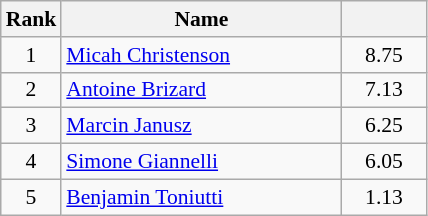<table class="wikitable" style="text-align:center; font-size:90%">
<tr>
<th width=30>Rank</th>
<th width=180>Name</th>
<th width=50></th>
</tr>
<tr>
<td>1</td>
<td style="text-align:left"> <a href='#'>Micah Christenson</a></td>
<td>8.75</td>
</tr>
<tr>
<td>2</td>
<td style="text-align:left"> <a href='#'>Antoine Brizard</a></td>
<td>7.13</td>
</tr>
<tr>
<td>3</td>
<td style="text-align:left"> <a href='#'>Marcin Janusz</a></td>
<td>6.25</td>
</tr>
<tr>
<td>4</td>
<td style="text-align:left"> <a href='#'>Simone Giannelli</a></td>
<td>6.05</td>
</tr>
<tr>
<td>5</td>
<td style="text-align:left"> <a href='#'>Benjamin Toniutti</a></td>
<td>1.13</td>
</tr>
</table>
